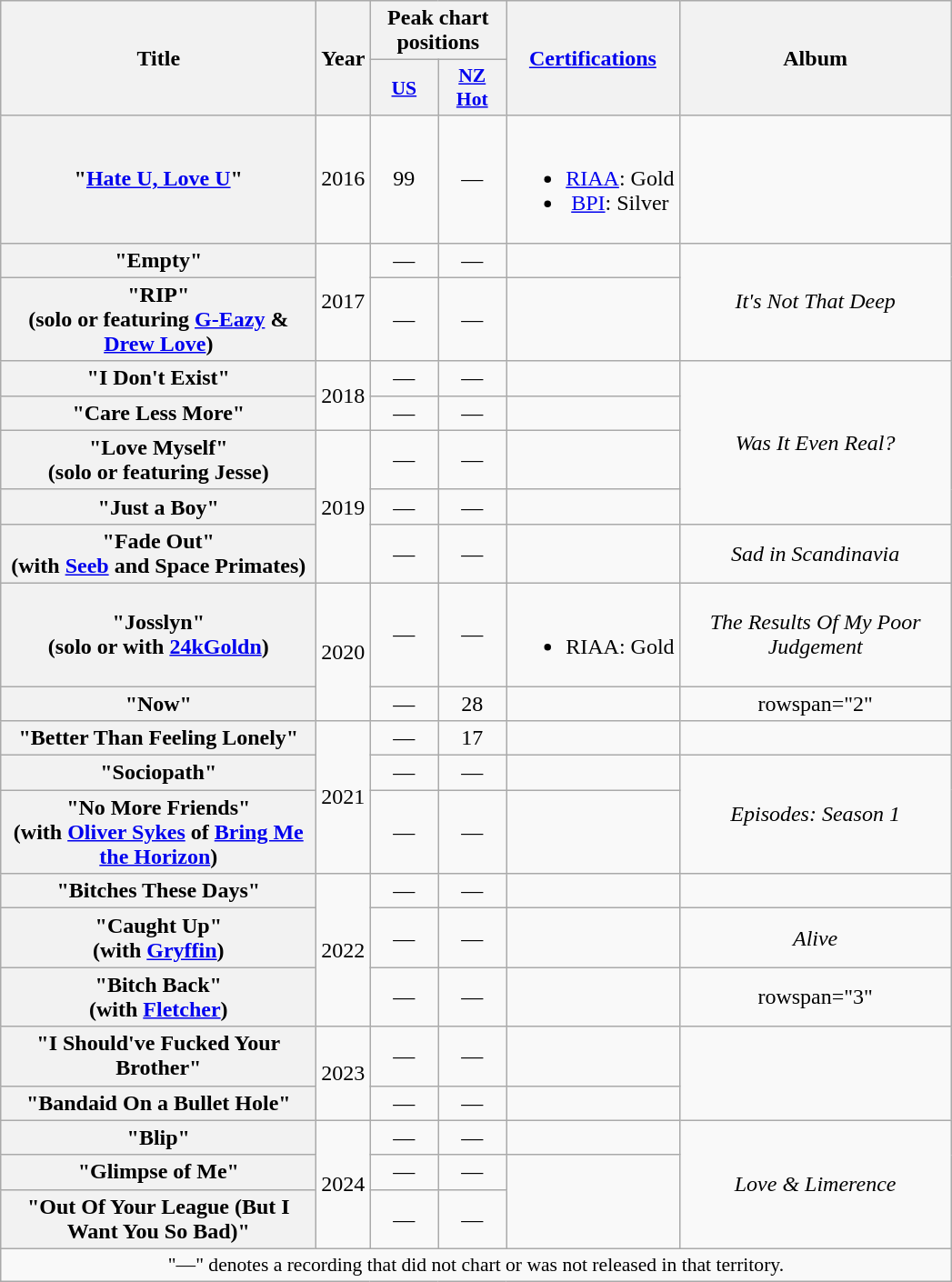<table class="wikitable plainrowheaders" style="text-align:center;" border="1">
<tr>
<th scope="col" rowspan="2" style="width:14em;">Title</th>
<th scope="col" rowspan="2" style="width:2em;">Year</th>
<th colspan="2" scope="col">Peak chart positions</th>
<th scope="col" rowspan="2"><a href='#'>Certifications</a></th>
<th scope="col" rowspan="2" style="width:12em;">Album</th>
</tr>
<tr>
<th scope="col" style="width:3em;font-size:90%;"><a href='#'>US</a><br></th>
<th scope="col" style="width:3em;font-size:90%;"><a href='#'>NZ</a><br><a href='#'>Hot</a><br></th>
</tr>
<tr>
<th scope="row">"<a href='#'>Hate U, Love U</a>"</th>
<td>2016</td>
<td>99</td>
<td>—</td>
<td><br><ul><li><a href='#'>RIAA</a>: Gold</li><li><a href='#'>BPI</a>: Silver</li></ul></td>
<td></td>
</tr>
<tr>
<th scope="row">"Empty"</th>
<td rowspan="2">2017</td>
<td>—</td>
<td>—</td>
<td></td>
<td rowspan="2"><em>It's Not That Deep</em></td>
</tr>
<tr>
<th scope="row">"RIP" <br><span>(solo or featuring <a href='#'>G-Eazy</a> & <a href='#'>Drew Love</a>)</span></th>
<td>—</td>
<td>—</td>
<td></td>
</tr>
<tr>
<th scope="row">"I Don't Exist"</th>
<td rowspan="2">2018</td>
<td>—</td>
<td>—</td>
<td></td>
<td rowspan="4"><em>Was It Even Real?</em></td>
</tr>
<tr>
<th scope="row">"Care Less More"</th>
<td>—</td>
<td>—</td>
<td></td>
</tr>
<tr>
<th scope="row">"Love Myself" <br><span>(solo or featuring Jesse)</span></th>
<td rowspan="3">2019</td>
<td>—</td>
<td>—</td>
<td></td>
</tr>
<tr>
<th scope="row">"Just a Boy"</th>
<td>—</td>
<td>—</td>
<td></td>
</tr>
<tr>
<th scope="row">"Fade Out" <br><span>(with <a href='#'>Seeb</a> and Space Primates)</span></th>
<td>—</td>
<td>—</td>
<td></td>
<td><em>Sad in Scandinavia</em></td>
</tr>
<tr>
<th scope="row">"Josslyn" <br><span>(solo or with <a href='#'>24kGoldn</a>)</span></th>
<td rowspan="2">2020</td>
<td>—</td>
<td>—</td>
<td><br><ul><li>RIAA: Gold</li></ul></td>
<td><em>The Results Of My Poor Judgement</em></td>
</tr>
<tr>
<th scope="row">"Now"</th>
<td>—</td>
<td>28</td>
<td></td>
<td>rowspan="2" </td>
</tr>
<tr>
<th scope="row">"Better Than Feeling Lonely"</th>
<td rowspan="3">2021</td>
<td>—</td>
<td>17</td>
<td></td>
</tr>
<tr>
<th scope="row">"Sociopath"</th>
<td>—</td>
<td>—</td>
<td></td>
<td rowspan="2"><em>Episodes: Season 1</em></td>
</tr>
<tr>
<th scope="row">"No More Friends" <br><span>(with <a href='#'>Oliver Sykes</a> of <a href='#'>Bring Me the Horizon</a>)</span></th>
<td>—</td>
<td>—</td>
<td></td>
</tr>
<tr>
<th scope="row">"Bitches These Days"</th>
<td rowspan="3">2022</td>
<td>—</td>
<td>—</td>
<td></td>
<td></td>
</tr>
<tr>
<th scope="row">"Caught Up"<br><span>(with <a href='#'>Gryffin</a>)</span></th>
<td>—</td>
<td>—</td>
<td></td>
<td><em>Alive</em></td>
</tr>
<tr>
<th scope="row">"Bitch Back"<br><span>(with <a href='#'>Fletcher</a>)</span></th>
<td>—</td>
<td>—</td>
<td></td>
<td>rowspan="3" </td>
</tr>
<tr>
<th scope="row">"I Should've Fucked Your Brother"</th>
<td rowspan="2">2023</td>
<td>—</td>
<td>—</td>
<td></td>
</tr>
<tr>
<th scope="row">"Bandaid On a Bullet Hole"</th>
<td>—</td>
<td>—</td>
<td></td>
</tr>
<tr>
<th scope="row">"Blip"</th>
<td rowspan="3">2024</td>
<td>—</td>
<td>—</td>
<td></td>
<td rowspan="3"><em>Love & Limerence</em></td>
</tr>
<tr>
<th scope="row">"Glimpse of Me"</th>
<td>—</td>
<td>—</td>
</tr>
<tr>
<th scope="row">"Out Of Your League (But I Want You So Bad)"</th>
<td>—</td>
<td>—</td>
</tr>
<tr>
<td colspan="6" style="font-size:90%">"—" denotes a recording that did not chart or was not released in that territory.</td>
</tr>
</table>
